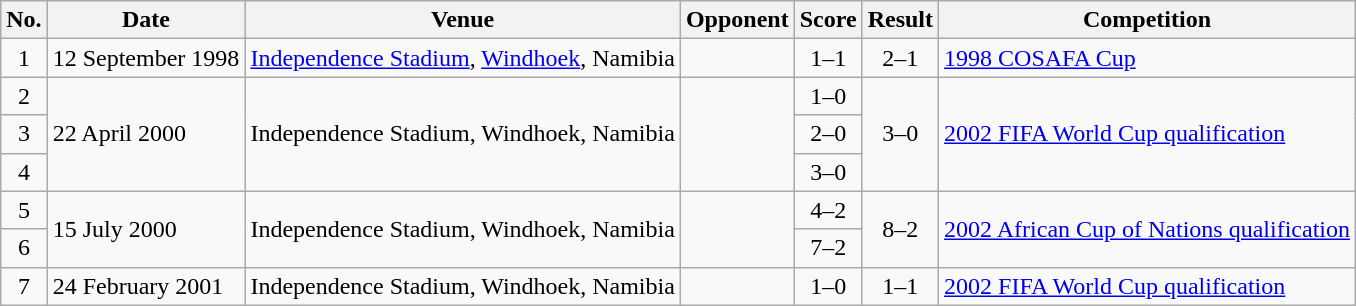<table class="wikitable sortable">
<tr>
<th scope="col">No.</th>
<th scope="col">Date</th>
<th scope="col">Venue</th>
<th scope="col">Opponent</th>
<th scope="col">Score</th>
<th scope="col">Result</th>
<th scope="col">Competition</th>
</tr>
<tr>
<td align="center">1</td>
<td>12 September 1998</td>
<td><a href='#'>Independence Stadium</a>, <a href='#'>Windhoek</a>, Namibia</td>
<td></td>
<td align="center">1–1</td>
<td align="center">2–1</td>
<td><a href='#'>1998 COSAFA Cup</a></td>
</tr>
<tr>
<td align="center">2</td>
<td rowspan="3">22 April 2000</td>
<td rowspan="3">Independence Stadium, Windhoek, Namibia</td>
<td rowspan="3"></td>
<td align="center">1–0</td>
<td rowspan="3" align="center">3–0</td>
<td rowspan="3"><a href='#'>2002 FIFA World Cup qualification</a></td>
</tr>
<tr>
<td align="center">3</td>
<td align="center">2–0</td>
</tr>
<tr>
<td align="center">4</td>
<td align="center">3–0</td>
</tr>
<tr>
<td align="center">5</td>
<td rowspan="2">15 July 2000</td>
<td rowspan="2">Independence Stadium, Windhoek, Namibia</td>
<td rowspan="2"></td>
<td align="center">4–2</td>
<td rowspan="2" align="center">8–2</td>
<td rowspan="2"><a href='#'>2002 African Cup of Nations qualification</a></td>
</tr>
<tr>
<td align="center">6</td>
<td align="center">7–2</td>
</tr>
<tr>
<td align="center">7</td>
<td>24 February 2001</td>
<td>Independence Stadium, Windhoek, Namibia</td>
<td></td>
<td align="center">1–0</td>
<td align="center">1–1</td>
<td><a href='#'>2002 FIFA World Cup qualification</a></td>
</tr>
</table>
